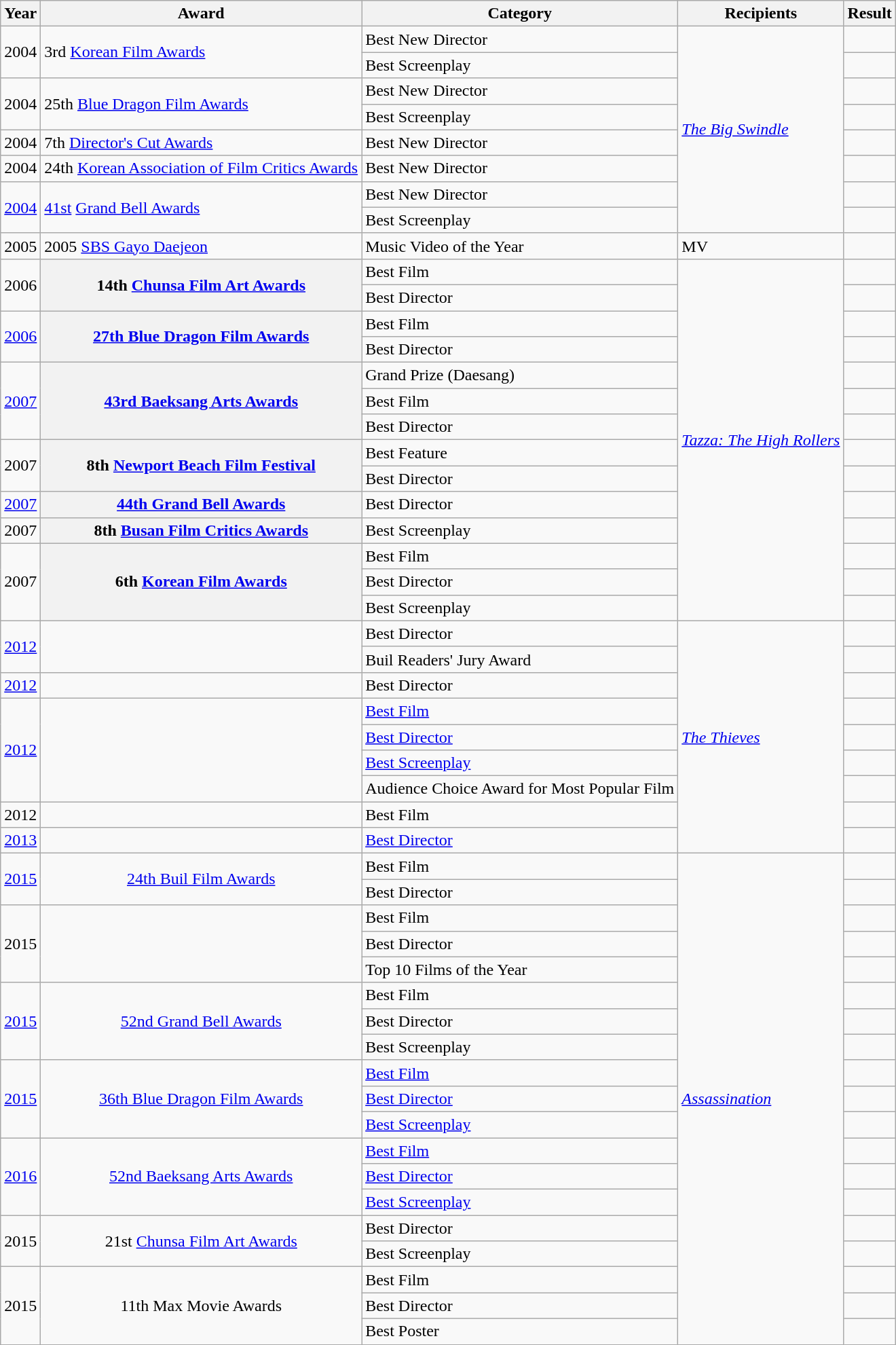<table class="wikitable plainrowheaders sortable">
<tr>
<th scope="col">Year</th>
<th scope="col">Award</th>
<th scope="col">Category</th>
<th scope="col">Recipients</th>
<th scope="col">Result</th>
</tr>
<tr>
<td rowspan="2">2004</td>
<td rowspan="2">3rd <a href='#'>Korean Film Awards</a></td>
<td>Best New Director</td>
<td rowspan="8"><em><a href='#'>The Big Swindle</a></em></td>
<td></td>
</tr>
<tr>
<td>Best Screenplay</td>
<td></td>
</tr>
<tr>
<td rowspan="2">2004</td>
<td rowspan="2">25th <a href='#'>Blue Dragon Film Awards</a></td>
<td>Best New Director</td>
<td></td>
</tr>
<tr>
<td>Best Screenplay</td>
<td></td>
</tr>
<tr>
<td>2004</td>
<td>7th <a href='#'>Director's Cut Awards</a></td>
<td>Best New Director</td>
<td></td>
</tr>
<tr>
<td>2004</td>
<td>24th <a href='#'>Korean Association of Film Critics Awards</a></td>
<td>Best New Director</td>
<td></td>
</tr>
<tr>
<td rowspan="2"><a href='#'>2004</a></td>
<td rowspan="2"><a href='#'>41st</a> <a href='#'>Grand Bell Awards</a></td>
<td>Best New Director</td>
<td></td>
</tr>
<tr>
<td>Best Screenplay</td>
<td></td>
</tr>
<tr>
<td>2005</td>
<td>2005 <a href='#'>SBS Gayo Daejeon</a></td>
<td>Music Video of the Year</td>
<td>MV</td>
<td></td>
</tr>
<tr>
<td rowspan="2">2006</td>
<th rowspan="2" scope="row">14th <a href='#'>Chunsa Film Art Awards</a></th>
<td>Best Film</td>
<td rowspan="14"><em><a href='#'>Tazza: The High Rollers</a></em></td>
<td></td>
</tr>
<tr>
<td>Best Director</td>
<td></td>
</tr>
<tr>
<td rowspan="2"><a href='#'>2006</a></td>
<th rowspan="2" scope="row"><a href='#'>27th Blue Dragon Film Awards</a></th>
<td>Best Film</td>
<td></td>
</tr>
<tr>
<td>Best Director</td>
<td></td>
</tr>
<tr>
<td rowspan="3"><a href='#'>2007</a></td>
<th rowspan="3" scope="row"><a href='#'>43rd Baeksang Arts Awards</a></th>
<td>Grand Prize (Daesang)</td>
<td></td>
</tr>
<tr>
<td>Best Film</td>
<td></td>
</tr>
<tr>
<td>Best Director</td>
<td></td>
</tr>
<tr>
<td rowspan="2">2007</td>
<th rowspan="2" scope="row">8th <a href='#'>Newport Beach Film Festival</a></th>
<td>Best Feature</td>
<td></td>
</tr>
<tr>
<td>Best Director</td>
<td></td>
</tr>
<tr>
<td><a href='#'>2007</a></td>
<th scope="row"><a href='#'>44th Grand Bell Awards</a></th>
<td>Best Director</td>
<td></td>
</tr>
<tr>
<td>2007</td>
<th scope="row">8th <a href='#'>Busan Film Critics Awards</a></th>
<td>Best Screenplay</td>
<td></td>
</tr>
<tr>
<td rowspan="3">2007</td>
<th rowspan="3" scope="row">6th <a href='#'>Korean Film Awards</a></th>
<td>Best Film</td>
<td></td>
</tr>
<tr>
<td>Best Director</td>
<td></td>
</tr>
<tr>
<td>Best Screenplay</td>
<td></td>
</tr>
<tr>
<td rowspan="2"><a href='#'>2012</a></td>
<td rowspan="2"></td>
<td>Best Director</td>
<td rowspan="9"><em><a href='#'>The Thieves</a></em></td>
<td></td>
</tr>
<tr>
<td>Buil Readers' Jury Award</td>
<td></td>
</tr>
<tr>
<td><a href='#'>2012</a></td>
<td></td>
<td>Best Director</td>
<td></td>
</tr>
<tr>
<td rowspan="4"><a href='#'>2012</a></td>
<td rowspan="4"></td>
<td><a href='#'>Best Film</a></td>
<td></td>
</tr>
<tr>
<td><a href='#'>Best Director</a></td>
<td></td>
</tr>
<tr>
<td><a href='#'>Best Screenplay</a></td>
<td></td>
</tr>
<tr>
<td>Audience Choice Award for Most Popular Film</td>
<td></td>
</tr>
<tr>
<td>2012</td>
<td></td>
<td>Best Film</td>
<td></td>
</tr>
<tr>
<td><a href='#'>2013</a></td>
<td></td>
<td><a href='#'>Best Director</a></td>
<td></td>
</tr>
<tr>
<td rowspan="2"><a href='#'>2015</a></td>
<td rowspan="2" style="text-align:center;"><a href='#'>24th Buil Film Awards</a></td>
<td>Best Film</td>
<td rowspan="19"><em><a href='#'>Assassination</a></em></td>
<td></td>
</tr>
<tr>
<td>Best Director</td>
<td></td>
</tr>
<tr>
<td rowspan="3">2015</td>
<td rowspan="3"></td>
<td>Best Film</td>
<td></td>
</tr>
<tr>
<td>Best Director</td>
<td></td>
</tr>
<tr>
<td>Top 10 Films of the Year</td>
<td></td>
</tr>
<tr>
<td rowspan="3"><a href='#'>2015</a></td>
<td rowspan="3" style="text-align:center;"><a href='#'>52nd Grand Bell Awards</a></td>
<td>Best Film</td>
<td></td>
</tr>
<tr>
<td>Best Director</td>
<td></td>
</tr>
<tr>
<td>Best Screenplay</td>
<td></td>
</tr>
<tr>
<td rowspan="3"><a href='#'>2015</a></td>
<td rowspan="3" style="text-align:center;"><a href='#'>36th Blue Dragon Film Awards</a></td>
<td><a href='#'>Best Film</a></td>
<td></td>
</tr>
<tr>
<td><a href='#'>Best Director</a></td>
<td></td>
</tr>
<tr>
<td><a href='#'>Best Screenplay</a></td>
<td></td>
</tr>
<tr>
<td rowspan="3"><a href='#'>2016</a></td>
<td rowspan="3" style="text-align:center;"><a href='#'>52nd Baeksang Arts Awards</a></td>
<td><a href='#'>Best Film</a></td>
<td></td>
</tr>
<tr>
<td><a href='#'>Best Director</a></td>
<td></td>
</tr>
<tr>
<td><a href='#'>Best Screenplay</a></td>
<td></td>
</tr>
<tr>
<td rowspan="2">2015</td>
<td rowspan="2" style="text-align:center;">21st <a href='#'>Chunsa Film Art Awards</a></td>
<td>Best Director</td>
<td></td>
</tr>
<tr>
<td>Best Screenplay</td>
<td></td>
</tr>
<tr>
<td rowspan="3">2015</td>
<td rowspan="3" style="text-align:center;">11th Max Movie Awards</td>
<td>Best Film</td>
<td></td>
</tr>
<tr>
<td>Best Director</td>
<td></td>
</tr>
<tr>
<td>Best Poster</td>
<td></td>
</tr>
</table>
